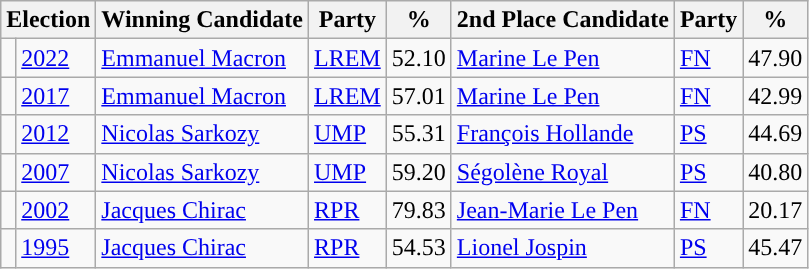<table class="wikitable">
<tr>
<th colspan="2">Election</th>
<th>Winning Candidate</th>
<th>Party</th>
<th>%</th>
<th>2nd Place Candidate</th>
<th>Party</th>
<th>%</th>
</tr>
<tr>
<td style="background-color: "></td>
<td><a href='#'>2022</a></td>
<td><a href='#'>Emmanuel Macron</a></td>
<td><a href='#'>LREM</a></td>
<td>52.10</td>
<td><a href='#'>Marine Le Pen</a></td>
<td><a href='#'>FN</a></td>
<td>47.90</td>
</tr>
<tr>
<td style="background-color: "></td>
<td><a href='#'>2017</a></td>
<td><a href='#'>Emmanuel Macron</a></td>
<td><a href='#'>LREM</a></td>
<td>57.01</td>
<td><a href='#'>Marine Le Pen</a></td>
<td><a href='#'>FN</a></td>
<td>42.99</td>
</tr>
<tr>
<td style="background-color: "></td>
<td><a href='#'>2012</a></td>
<td><a href='#'>Nicolas Sarkozy</a></td>
<td><a href='#'>UMP</a></td>
<td>55.31</td>
<td><a href='#'>François Hollande</a></td>
<td><a href='#'>PS</a></td>
<td>44.69</td>
</tr>
<tr>
<td style="background-color: "></td>
<td><a href='#'>2007</a></td>
<td><a href='#'>Nicolas Sarkozy</a></td>
<td><a href='#'>UMP</a></td>
<td>59.20</td>
<td><a href='#'>Ségolène Royal</a></td>
<td><a href='#'>PS</a></td>
<td>40.80</td>
</tr>
<tr>
<td style="background-color: "></td>
<td><a href='#'>2002</a></td>
<td><a href='#'>Jacques Chirac</a></td>
<td><a href='#'>RPR</a></td>
<td>79.83</td>
<td><a href='#'>Jean-Marie Le Pen</a></td>
<td><a href='#'>FN</a></td>
<td>20.17</td>
</tr>
<tr>
<td style="background-color: "></td>
<td><a href='#'>1995</a></td>
<td><a href='#'>Jacques Chirac</a></td>
<td><a href='#'>RPR</a></td>
<td>54.53</td>
<td><a href='#'>Lionel Jospin</a></td>
<td><a href='#'>PS</a></td>
<td>45.47</td>
</tr>
</table>
